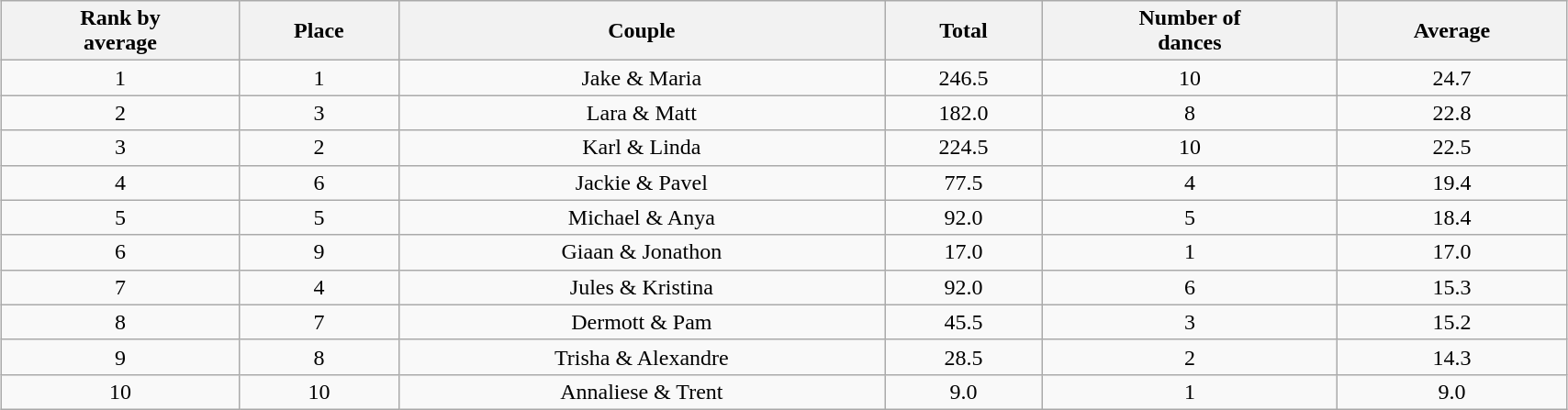<table class="wikitable sortable" style="text-align:center; margin: 5px; width: 90%">
<tr>
<th>Rank by<br> average</th>
<th>Place</th>
<th>Couple</th>
<th>Total</th>
<th>Number of<br> dances</th>
<th>Average</th>
</tr>
<tr>
<td>1</td>
<td>1</td>
<td>Jake & Maria</td>
<td>246.5</td>
<td>10</td>
<td>24.7</td>
</tr>
<tr>
<td>2</td>
<td>3</td>
<td>Lara & Matt</td>
<td>182.0</td>
<td>8</td>
<td>22.8</td>
</tr>
<tr>
<td>3</td>
<td>2</td>
<td>Karl & Linda</td>
<td>224.5</td>
<td>10</td>
<td>22.5</td>
</tr>
<tr>
<td>4</td>
<td>6</td>
<td>Jackie & Pavel</td>
<td>77.5</td>
<td>4</td>
<td>19.4</td>
</tr>
<tr>
<td>5</td>
<td>5</td>
<td>Michael & Anya</td>
<td>92.0</td>
<td>5</td>
<td>18.4</td>
</tr>
<tr>
<td>6</td>
<td>9</td>
<td>Giaan & Jonathon</td>
<td>17.0</td>
<td>1</td>
<td>17.0</td>
</tr>
<tr>
<td>7</td>
<td>4</td>
<td>Jules & Kristina</td>
<td>92.0</td>
<td>6</td>
<td>15.3</td>
</tr>
<tr>
<td>8</td>
<td>7</td>
<td>Dermott & Pam</td>
<td>45.5</td>
<td>3</td>
<td>15.2</td>
</tr>
<tr>
<td>9</td>
<td>8</td>
<td>Trisha & Alexandre</td>
<td>28.5</td>
<td>2</td>
<td>14.3</td>
</tr>
<tr>
<td>10</td>
<td>10</td>
<td>Annaliese & Trent</td>
<td>9.0</td>
<td>1</td>
<td>9.0</td>
</tr>
</table>
